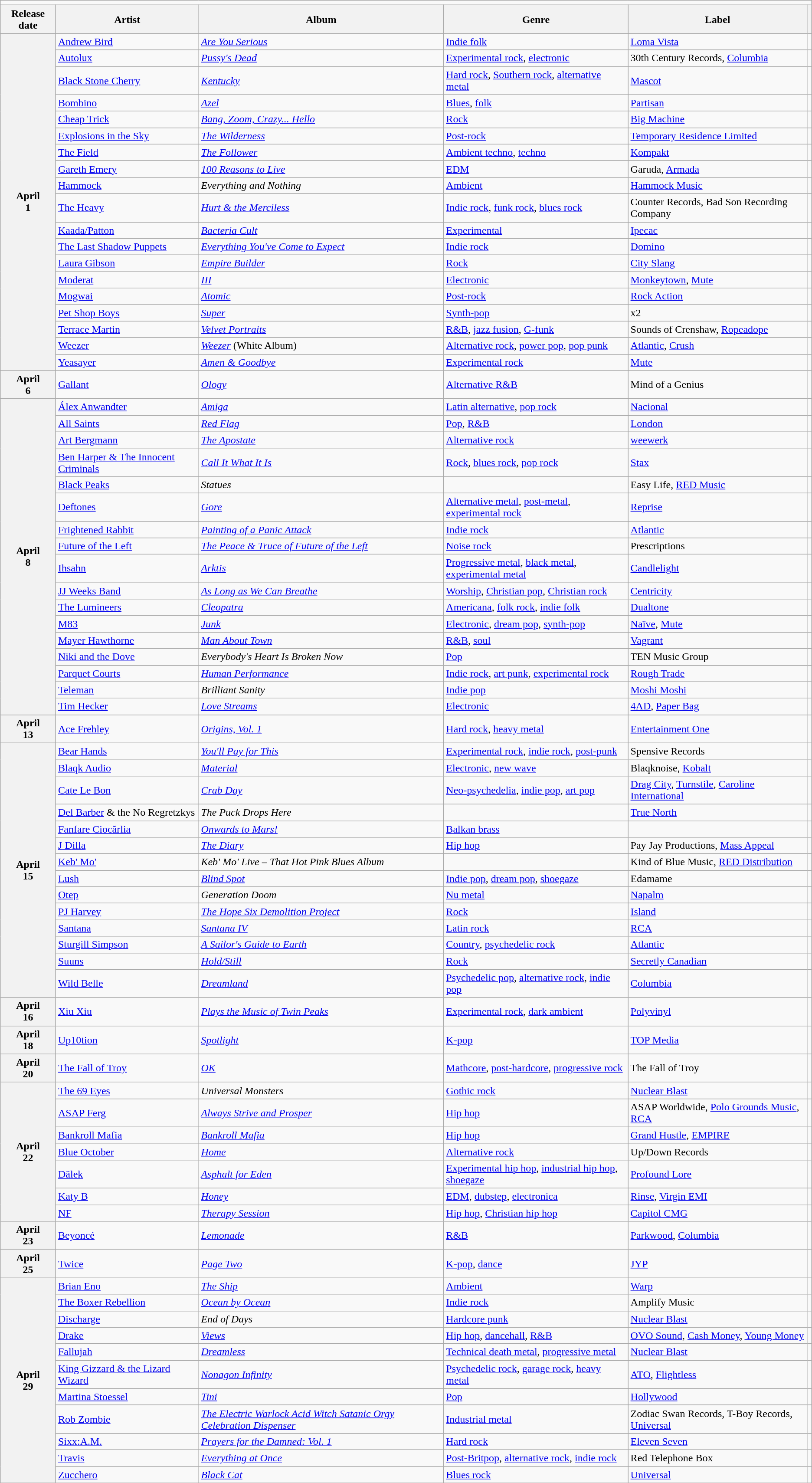<table class="wikitable plainrowheaders">
<tr>
<td colspan="6" style="text-align:center;"></td>
</tr>
<tr>
<th scope="col">Release date</th>
<th scope="col">Artist</th>
<th scope="col">Album</th>
<th scope="col">Genre</th>
<th scope="col">Label</th>
<th scope="col"></th>
</tr>
<tr>
<th scope="row" rowspan="19" style="text-align:center;">April<br>1</th>
<td><a href='#'>Andrew Bird</a></td>
<td><em><a href='#'>Are You Serious</a></em></td>
<td><a href='#'>Indie folk</a></td>
<td><a href='#'>Loma Vista</a></td>
<td></td>
</tr>
<tr>
<td><a href='#'>Autolux</a></td>
<td><em><a href='#'>Pussy's Dead</a></em></td>
<td><a href='#'>Experimental rock</a>, <a href='#'>electronic</a></td>
<td>30th Century Records, <a href='#'>Columbia</a></td>
<td></td>
</tr>
<tr>
<td><a href='#'>Black Stone Cherry</a></td>
<td><em><a href='#'>Kentucky</a></em></td>
<td><a href='#'>Hard rock</a>, <a href='#'>Southern rock</a>, <a href='#'>alternative metal</a></td>
<td><a href='#'>Mascot</a></td>
<td></td>
</tr>
<tr>
<td><a href='#'>Bombino</a></td>
<td><em><a href='#'>Azel</a></em></td>
<td><a href='#'>Blues</a>, <a href='#'>folk</a></td>
<td><a href='#'>Partisan</a></td>
<td></td>
</tr>
<tr>
<td><a href='#'>Cheap Trick</a></td>
<td><em><a href='#'>Bang, Zoom, Crazy... Hello</a></em></td>
<td><a href='#'>Rock</a></td>
<td><a href='#'>Big Machine</a></td>
<td></td>
</tr>
<tr>
<td><a href='#'>Explosions in the Sky</a></td>
<td><em><a href='#'>The Wilderness</a></em></td>
<td><a href='#'>Post-rock</a></td>
<td><a href='#'>Temporary Residence Limited</a></td>
<td></td>
</tr>
<tr>
<td><a href='#'>The Field</a></td>
<td><em><a href='#'>The Follower</a></em></td>
<td><a href='#'>Ambient techno</a>, <a href='#'>techno</a></td>
<td><a href='#'>Kompakt</a></td>
<td></td>
</tr>
<tr>
<td><a href='#'>Gareth Emery</a></td>
<td><em><a href='#'>100 Reasons to Live</a></em></td>
<td><a href='#'>EDM</a></td>
<td>Garuda, <a href='#'>Armada</a></td>
<td></td>
</tr>
<tr>
<td><a href='#'>Hammock</a></td>
<td><em>Everything and Nothing</em></td>
<td><a href='#'>Ambient</a></td>
<td><a href='#'>Hammock Music</a></td>
<td></td>
</tr>
<tr>
<td><a href='#'>The Heavy</a></td>
<td><em><a href='#'>Hurt & the Merciless</a></em></td>
<td><a href='#'>Indie rock</a>, <a href='#'>funk rock</a>, <a href='#'>blues rock</a></td>
<td>Counter Records, Bad Son Recording Company</td>
<td></td>
</tr>
<tr>
<td><a href='#'>Kaada/Patton</a></td>
<td><em><a href='#'>Bacteria Cult</a></em></td>
<td><a href='#'>Experimental</a></td>
<td><a href='#'>Ipecac</a></td>
<td></td>
</tr>
<tr>
<td><a href='#'>The Last Shadow Puppets</a></td>
<td><em><a href='#'>Everything You've Come to Expect</a></em></td>
<td><a href='#'>Indie rock</a></td>
<td><a href='#'>Domino</a></td>
<td></td>
</tr>
<tr>
<td><a href='#'>Laura Gibson</a></td>
<td><em><a href='#'>Empire Builder</a></em></td>
<td><a href='#'>Rock</a></td>
<td><a href='#'>City Slang</a></td>
<td></td>
</tr>
<tr>
<td><a href='#'>Moderat</a></td>
<td><em><a href='#'>III</a></em></td>
<td><a href='#'>Electronic</a></td>
<td><a href='#'>Monkeytown</a>, <a href='#'>Mute</a></td>
<td></td>
</tr>
<tr>
<td><a href='#'>Mogwai</a></td>
<td><em><a href='#'>Atomic</a></em></td>
<td><a href='#'>Post-rock</a></td>
<td><a href='#'>Rock Action</a></td>
<td></td>
</tr>
<tr>
<td><a href='#'>Pet Shop Boys</a></td>
<td><em><a href='#'>Super</a></em></td>
<td><a href='#'>Synth-pop</a></td>
<td>x2</td>
<td></td>
</tr>
<tr>
<td><a href='#'>Terrace Martin</a></td>
<td><em><a href='#'>Velvet Portraits</a></em></td>
<td><a href='#'>R&B</a>, <a href='#'>jazz fusion</a>, <a href='#'>G-funk</a></td>
<td>Sounds of Crenshaw, <a href='#'>Ropeadope</a></td>
<td></td>
</tr>
<tr>
<td><a href='#'>Weezer</a></td>
<td><em><a href='#'>Weezer</a></em> (White Album)</td>
<td><a href='#'>Alternative rock</a>, <a href='#'>power pop</a>, <a href='#'>pop punk</a></td>
<td><a href='#'>Atlantic</a>, <a href='#'>Crush</a></td>
<td></td>
</tr>
<tr>
<td><a href='#'>Yeasayer</a></td>
<td><em><a href='#'>Amen & Goodbye</a></em></td>
<td><a href='#'>Experimental rock</a></td>
<td><a href='#'>Mute</a></td>
<td></td>
</tr>
<tr>
<th scope="row" style="text-align:center;">April<br>6</th>
<td><a href='#'>Gallant</a></td>
<td><em><a href='#'>Ology</a></em></td>
<td><a href='#'>Alternative R&B</a></td>
<td>Mind of a Genius</td>
<td></td>
</tr>
<tr>
<th scope="row" rowspan="17" style="text-align:center;">April<br>8</th>
<td><a href='#'>Álex Anwandter</a></td>
<td><em><a href='#'>Amiga</a></em></td>
<td><a href='#'>Latin alternative</a>, <a href='#'>pop rock</a></td>
<td><a href='#'>Nacional</a></td>
<td></td>
</tr>
<tr>
<td><a href='#'>All Saints</a></td>
<td><em><a href='#'>Red Flag</a></em></td>
<td><a href='#'>Pop</a>, <a href='#'>R&B</a></td>
<td><a href='#'>London</a></td>
<td></td>
</tr>
<tr>
<td><a href='#'>Art Bergmann</a></td>
<td><em><a href='#'>The Apostate</a></em></td>
<td><a href='#'>Alternative rock</a></td>
<td><a href='#'>weewerk</a></td>
<td></td>
</tr>
<tr>
<td><a href='#'>Ben Harper & The Innocent Criminals</a></td>
<td><em><a href='#'>Call It What It Is</a></em></td>
<td><a href='#'>Rock</a>, <a href='#'>blues rock</a>, <a href='#'>pop rock</a></td>
<td><a href='#'>Stax</a></td>
<td></td>
</tr>
<tr>
<td><a href='#'>Black Peaks</a></td>
<td><em>Statues</em></td>
<td></td>
<td>Easy Life, <a href='#'>RED Music</a></td>
<td></td>
</tr>
<tr>
<td><a href='#'>Deftones</a></td>
<td><em><a href='#'>Gore</a></em></td>
<td><a href='#'>Alternative metal</a>, <a href='#'>post-metal</a>, <a href='#'>experimental rock</a></td>
<td><a href='#'>Reprise</a></td>
<td></td>
</tr>
<tr>
<td><a href='#'>Frightened Rabbit</a></td>
<td><em><a href='#'>Painting of a Panic Attack</a></em></td>
<td><a href='#'>Indie rock</a></td>
<td><a href='#'>Atlantic</a></td>
<td></td>
</tr>
<tr>
<td><a href='#'>Future of the Left</a></td>
<td><em><a href='#'>The Peace & Truce of Future of the Left</a></em></td>
<td><a href='#'>Noise rock</a></td>
<td>Prescriptions</td>
<td></td>
</tr>
<tr>
<td><a href='#'>Ihsahn</a></td>
<td><em><a href='#'>Arktis</a></em></td>
<td><a href='#'>Progressive metal</a>, <a href='#'>black metal</a>, <a href='#'>experimental metal</a></td>
<td><a href='#'>Candlelight</a></td>
<td></td>
</tr>
<tr>
<td><a href='#'>JJ Weeks Band</a></td>
<td><em><a href='#'>As Long as We Can Breathe</a></em></td>
<td><a href='#'>Worship</a>, <a href='#'>Christian pop</a>, <a href='#'>Christian rock</a></td>
<td><a href='#'>Centricity</a></td>
<td></td>
</tr>
<tr>
<td><a href='#'>The Lumineers</a></td>
<td><em><a href='#'>Cleopatra</a></em></td>
<td><a href='#'>Americana</a>, <a href='#'>folk rock</a>, <a href='#'>indie folk</a></td>
<td><a href='#'>Dualtone</a></td>
<td></td>
</tr>
<tr>
<td><a href='#'>M83</a></td>
<td><em><a href='#'>Junk</a></em></td>
<td><a href='#'>Electronic</a>, <a href='#'>dream pop</a>, <a href='#'>synth-pop</a></td>
<td><a href='#'>Naïve</a>, <a href='#'>Mute</a></td>
<td></td>
</tr>
<tr>
<td><a href='#'>Mayer Hawthorne</a></td>
<td><em><a href='#'>Man About Town</a></em></td>
<td><a href='#'>R&B</a>, <a href='#'>soul</a></td>
<td><a href='#'>Vagrant</a></td>
<td></td>
</tr>
<tr>
<td><a href='#'>Niki and the Dove</a></td>
<td><em>Everybody's Heart Is Broken Now</em></td>
<td><a href='#'>Pop</a></td>
<td>TEN Music Group</td>
<td></td>
</tr>
<tr>
<td><a href='#'>Parquet Courts</a></td>
<td><em><a href='#'>Human Performance</a></em></td>
<td><a href='#'>Indie rock</a>, <a href='#'>art punk</a>, <a href='#'>experimental rock</a></td>
<td><a href='#'>Rough Trade</a></td>
<td></td>
</tr>
<tr>
<td><a href='#'>Teleman</a></td>
<td><em>Brilliant Sanity</em></td>
<td><a href='#'>Indie pop</a></td>
<td><a href='#'>Moshi Moshi</a></td>
<td></td>
</tr>
<tr>
<td><a href='#'>Tim Hecker</a></td>
<td><em><a href='#'>Love Streams</a></em></td>
<td><a href='#'>Electronic</a></td>
<td><a href='#'>4AD</a>, <a href='#'>Paper Bag</a></td>
<td></td>
</tr>
<tr>
<th scope="row" style="text-align:center;">April<br>13</th>
<td><a href='#'>Ace Frehley</a></td>
<td><em><a href='#'>Origins, Vol. 1</a></em></td>
<td><a href='#'>Hard rock</a>, <a href='#'>heavy metal</a></td>
<td><a href='#'>Entertainment One</a></td>
<td></td>
</tr>
<tr>
<th scope="row" rowspan="14" style="text-align:center;">April<br>15</th>
<td><a href='#'>Bear Hands</a></td>
<td><em><a href='#'>You'll Pay for This</a></em></td>
<td><a href='#'>Experimental rock</a>, <a href='#'>indie rock</a>, <a href='#'>post-punk</a></td>
<td>Spensive Records</td>
<td></td>
</tr>
<tr>
<td><a href='#'>Blaqk Audio</a></td>
<td><em><a href='#'>Material</a></em></td>
<td><a href='#'>Electronic</a>, <a href='#'>new wave</a></td>
<td>Blaqknoise, <a href='#'>Kobalt</a></td>
<td></td>
</tr>
<tr>
<td><a href='#'>Cate Le Bon</a></td>
<td><em><a href='#'>Crab Day</a></em></td>
<td><a href='#'>Neo-psychedelia</a>, <a href='#'>indie pop</a>, <a href='#'>art pop</a></td>
<td><a href='#'>Drag City</a>, <a href='#'>Turnstile</a>, <a href='#'>Caroline International</a></td>
<td></td>
</tr>
<tr>
<td><a href='#'>Del Barber</a> & the No Regretzkys</td>
<td><em>The Puck Drops Here</em></td>
<td></td>
<td><a href='#'>True North</a></td>
<td></td>
</tr>
<tr>
<td><a href='#'>Fanfare Ciocărlia</a></td>
<td><em><a href='#'>Onwards to Mars!</a></em></td>
<td><a href='#'>Balkan brass</a></td>
<td></td>
<td></td>
</tr>
<tr>
<td><a href='#'>J Dilla</a></td>
<td><em><a href='#'>The Diary</a></em></td>
<td><a href='#'>Hip hop</a></td>
<td>Pay Jay Productions, <a href='#'>Mass Appeal</a></td>
<td></td>
</tr>
<tr>
<td><a href='#'>Keb' Mo'</a></td>
<td><em>Keb' Mo' Live – That Hot Pink Blues Album</em></td>
<td></td>
<td>Kind of Blue Music, <a href='#'>RED Distribution</a></td>
<td></td>
</tr>
<tr>
<td><a href='#'>Lush</a></td>
<td><em><a href='#'>Blind Spot</a></em></td>
<td><a href='#'>Indie pop</a>, <a href='#'>dream pop</a>, <a href='#'>shoegaze</a></td>
<td>Edamame</td>
<td></td>
</tr>
<tr>
<td><a href='#'>Otep</a></td>
<td><em>Generation Doom</em></td>
<td><a href='#'>Nu metal</a></td>
<td><a href='#'>Napalm</a></td>
<td></td>
</tr>
<tr>
<td><a href='#'>PJ Harvey</a></td>
<td><em><a href='#'>The Hope Six Demolition Project</a></em></td>
<td><a href='#'>Rock</a></td>
<td><a href='#'>Island</a></td>
<td></td>
</tr>
<tr>
<td><a href='#'>Santana</a></td>
<td><em><a href='#'>Santana IV</a></em></td>
<td><a href='#'>Latin rock</a></td>
<td><a href='#'>RCA</a></td>
<td></td>
</tr>
<tr>
<td><a href='#'>Sturgill Simpson</a></td>
<td><em><a href='#'>A Sailor's Guide to Earth</a></em></td>
<td><a href='#'>Country</a>, <a href='#'>psychedelic rock</a></td>
<td><a href='#'>Atlantic</a></td>
<td></td>
</tr>
<tr>
<td><a href='#'>Suuns</a></td>
<td><em><a href='#'>Hold/Still</a></em></td>
<td><a href='#'>Rock</a></td>
<td><a href='#'>Secretly Canadian</a></td>
<td></td>
</tr>
<tr>
<td><a href='#'>Wild Belle</a></td>
<td><em><a href='#'>Dreamland</a></em></td>
<td><a href='#'>Psychedelic pop</a>, <a href='#'>alternative rock</a>, <a href='#'>indie pop</a></td>
<td><a href='#'>Columbia</a></td>
<td></td>
</tr>
<tr>
<th scope="row" style="text-align:center;">April<br>16</th>
<td><a href='#'>Xiu Xiu</a></td>
<td><em><a href='#'>Plays the Music of Twin Peaks</a></em></td>
<td><a href='#'>Experimental rock</a>, <a href='#'>dark ambient</a></td>
<td><a href='#'>Polyvinyl</a></td>
<td></td>
</tr>
<tr>
<th scope="row" style="text-align:center;">April<br>18</th>
<td><a href='#'>Up10tion</a></td>
<td><em><a href='#'>Spotlight</a></em></td>
<td><a href='#'>K-pop</a></td>
<td><a href='#'>TOP Media</a></td>
<td></td>
</tr>
<tr>
<th scope="row" style="text-align:center;">April<br>20</th>
<td><a href='#'>The Fall of Troy</a></td>
<td><em><a href='#'>OK</a></em></td>
<td><a href='#'>Mathcore</a>, <a href='#'>post-hardcore</a>, <a href='#'>progressive rock</a></td>
<td>The Fall of Troy</td>
<td></td>
</tr>
<tr>
<th scope="row" rowspan="7" style="text-align:center;">April<br>22</th>
<td><a href='#'>The 69 Eyes</a></td>
<td><em>Universal Monsters</em></td>
<td><a href='#'>Gothic rock</a></td>
<td><a href='#'>Nuclear Blast</a></td>
<td></td>
</tr>
<tr>
<td><a href='#'>ASAP Ferg</a></td>
<td><em><a href='#'>Always Strive and Prosper</a></em></td>
<td><a href='#'>Hip hop</a></td>
<td>ASAP Worldwide, <a href='#'>Polo Grounds Music</a>, <a href='#'>RCA</a></td>
<td></td>
</tr>
<tr>
<td><a href='#'>Bankroll Mafia</a></td>
<td><em><a href='#'>Bankroll Mafia</a></em></td>
<td><a href='#'>Hip hop</a></td>
<td><a href='#'>Grand Hustle</a>, <a href='#'>EMPIRE</a></td>
<td></td>
</tr>
<tr>
<td><a href='#'>Blue October</a></td>
<td><em><a href='#'>Home</a></em></td>
<td><a href='#'>Alternative rock</a></td>
<td>Up/Down Records</td>
<td></td>
</tr>
<tr>
<td><a href='#'>Dälek</a></td>
<td><em><a href='#'>Asphalt for Eden</a></em></td>
<td><a href='#'>Experimental hip hop</a>, <a href='#'>industrial hip hop</a>, <a href='#'>shoegaze</a></td>
<td><a href='#'>Profound Lore</a></td>
<td></td>
</tr>
<tr>
<td><a href='#'>Katy B</a></td>
<td><em><a href='#'>Honey</a></em></td>
<td><a href='#'>EDM</a>, <a href='#'>dubstep</a>, <a href='#'>electronica</a></td>
<td><a href='#'>Rinse</a>, <a href='#'>Virgin EMI</a></td>
<td></td>
</tr>
<tr>
<td><a href='#'>NF</a></td>
<td><em><a href='#'>Therapy Session</a></em></td>
<td><a href='#'>Hip hop</a>, <a href='#'>Christian hip hop</a></td>
<td><a href='#'>Capitol CMG</a></td>
<td></td>
</tr>
<tr>
<th scope="row" style="text-align:center;">April<br>23</th>
<td><a href='#'>Beyoncé</a></td>
<td><em><a href='#'>Lemonade</a></em></td>
<td><a href='#'>R&B</a></td>
<td><a href='#'>Parkwood</a>, <a href='#'>Columbia</a></td>
<td></td>
</tr>
<tr>
<th scope="row" style="text-align:center;">April<br>25</th>
<td><a href='#'>Twice</a></td>
<td><em><a href='#'>Page Two</a></em></td>
<td><a href='#'>K-pop</a>, <a href='#'>dance</a></td>
<td><a href='#'>JYP</a></td>
<td></td>
</tr>
<tr>
<th scope="row" rowspan="11" style="text-align:center;">April<br>29</th>
<td><a href='#'>Brian Eno</a></td>
<td><em><a href='#'>The Ship</a></em></td>
<td><a href='#'>Ambient</a></td>
<td><a href='#'>Warp</a></td>
<td></td>
</tr>
<tr>
<td><a href='#'>The Boxer Rebellion</a></td>
<td><em><a href='#'>Ocean by Ocean</a></em></td>
<td><a href='#'>Indie rock</a></td>
<td>Amplify Music</td>
<td></td>
</tr>
<tr>
<td><a href='#'>Discharge</a></td>
<td><em>End of Days</em></td>
<td><a href='#'>Hardcore punk</a></td>
<td><a href='#'>Nuclear Blast</a></td>
<td></td>
</tr>
<tr>
<td><a href='#'>Drake</a></td>
<td><em><a href='#'>Views</a></em></td>
<td><a href='#'>Hip hop</a>, <a href='#'>dancehall</a>, <a href='#'>R&B</a></td>
<td><a href='#'>OVO Sound</a>, <a href='#'>Cash Money</a>, <a href='#'>Young Money</a></td>
<td></td>
</tr>
<tr>
<td><a href='#'>Fallujah</a></td>
<td><em><a href='#'>Dreamless</a></em></td>
<td><a href='#'>Technical death metal</a>, <a href='#'>progressive metal</a></td>
<td><a href='#'>Nuclear Blast</a></td>
<td></td>
</tr>
<tr>
<td><a href='#'>King Gizzard & the Lizard Wizard</a></td>
<td><em><a href='#'>Nonagon Infinity</a></em></td>
<td><a href='#'>Psychedelic rock</a>, <a href='#'>garage rock</a>, <a href='#'>heavy metal</a></td>
<td><a href='#'>ATO</a>, <a href='#'>Flightless</a></td>
<td></td>
</tr>
<tr>
<td><a href='#'>Martina Stoessel</a></td>
<td><em><a href='#'>Tini</a></em></td>
<td><a href='#'>Pop</a></td>
<td><a href='#'>Hollywood</a></td>
<td></td>
</tr>
<tr>
<td><a href='#'>Rob Zombie</a></td>
<td><em><a href='#'>The Electric Warlock Acid Witch Satanic Orgy Celebration Dispenser</a></em></td>
<td><a href='#'>Industrial metal</a></td>
<td>Zodiac Swan Records, T-Boy Records, <a href='#'>Universal</a></td>
<td></td>
</tr>
<tr>
<td><a href='#'>Sixx:A.M.</a></td>
<td><em><a href='#'>Prayers for the Damned: Vol. 1</a></em></td>
<td><a href='#'>Hard rock</a></td>
<td><a href='#'>Eleven Seven</a></td>
<td></td>
</tr>
<tr>
<td><a href='#'>Travis</a></td>
<td><em><a href='#'>Everything at Once</a></em></td>
<td><a href='#'>Post-Britpop</a>, <a href='#'>alternative rock</a>, <a href='#'>indie rock</a></td>
<td>Red Telephone Box</td>
<td></td>
</tr>
<tr>
<td><a href='#'>Zucchero</a></td>
<td><em><a href='#'>Black Cat</a></em></td>
<td><a href='#'>Blues rock</a></td>
<td><a href='#'>Universal</a></td>
<td></td>
</tr>
</table>
